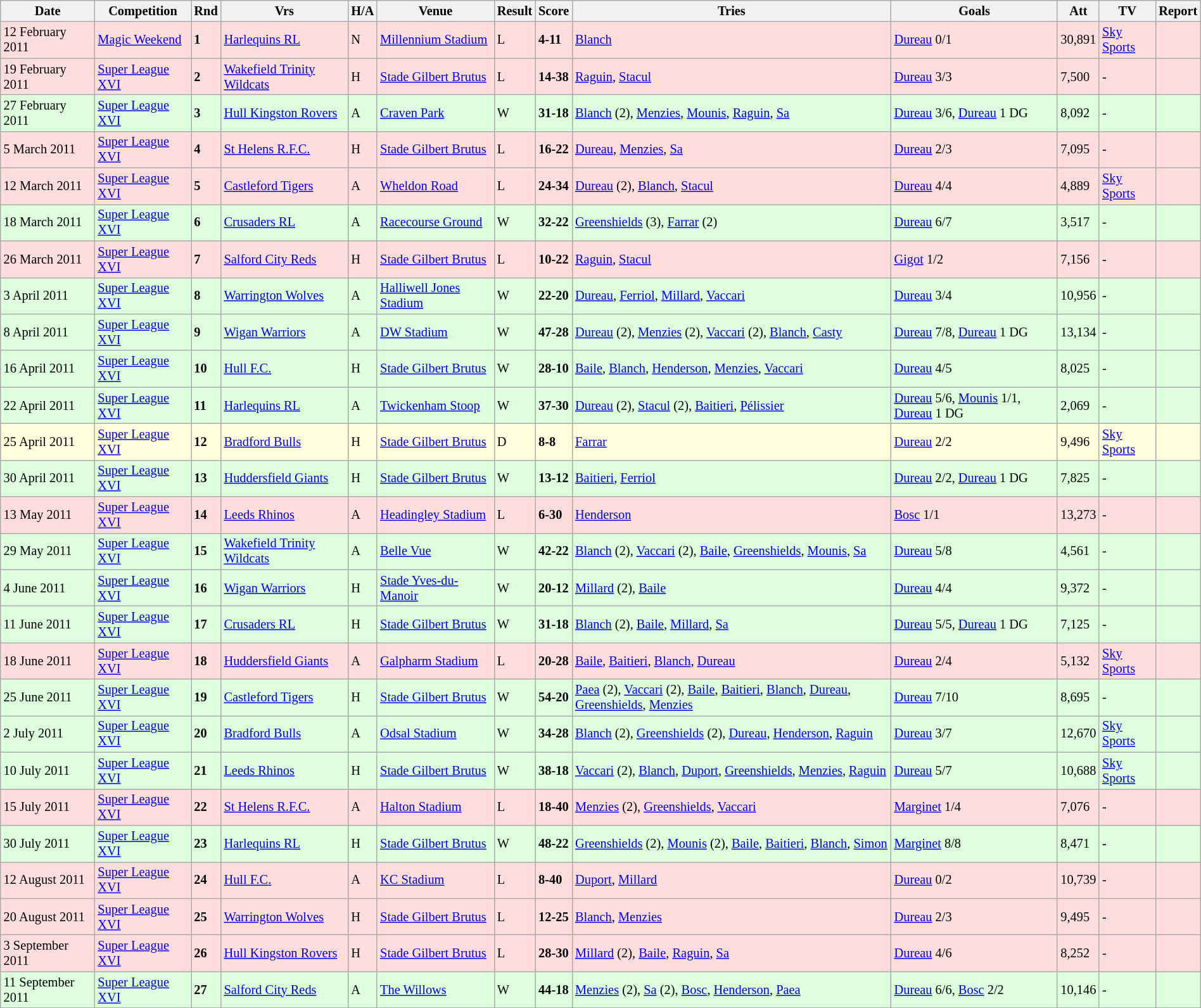<table class="wikitable"  style="font-size:85%; width:100%;">
<tr>
<th>Date</th>
<th>Competition</th>
<th>Rnd</th>
<th>Vrs</th>
<th>H/A</th>
<th>Venue</th>
<th>Result</th>
<th>Score</th>
<th>Tries</th>
<th>Goals</th>
<th>Att</th>
<th>TV</th>
<th>Report</th>
</tr>
<tr style="background:#ffdddd;" width=20 | >
<td>12 February 2011</td>
<td><a href='#'>Magic Weekend</a></td>
<td><strong>1</strong></td>
<td><a href='#'>Harlequins RL</a></td>
<td>N</td>
<td><a href='#'>Millennium Stadium</a></td>
<td>L</td>
<td><strong>4-11</strong></td>
<td><a href='#'>Blanch</a></td>
<td><a href='#'>Dureau</a> 0/1</td>
<td>30,891</td>
<td><a href='#'>Sky Sports</a></td>
<td></td>
</tr>
<tr style="background:#ffdddd;" width=20 | >
<td>19 February 2011</td>
<td><a href='#'>Super League XVI</a></td>
<td><strong>2</strong></td>
<td><a href='#'>Wakefield Trinity Wildcats</a></td>
<td>H</td>
<td><a href='#'>Stade Gilbert Brutus</a></td>
<td>L</td>
<td><strong>14-38</strong></td>
<td><a href='#'>Raguin</a>, <a href='#'>Stacul</a></td>
<td><a href='#'>Dureau</a> 3/3</td>
<td>7,500</td>
<td>-</td>
<td></td>
</tr>
<tr style="background:#ddffdd;" width=20 | >
<td>27 February 2011</td>
<td><a href='#'>Super League XVI</a></td>
<td><strong>3</strong></td>
<td><a href='#'>Hull Kingston Rovers</a></td>
<td>A</td>
<td><a href='#'>Craven Park</a></td>
<td>W</td>
<td><strong>31-18</strong></td>
<td><a href='#'>Blanch</a> (2), <a href='#'>Menzies</a>, <a href='#'>Mounis</a>, <a href='#'>Raguin</a>, <a href='#'>Sa</a></td>
<td><a href='#'>Dureau</a> 3/6, <a href='#'>Dureau</a> 1 DG</td>
<td>8,092</td>
<td>-</td>
<td></td>
</tr>
<tr style="background:#ffdddd;" width=20 | >
<td>5 March 2011</td>
<td><a href='#'>Super League XVI</a></td>
<td><strong>4</strong></td>
<td><a href='#'>St Helens R.F.C.</a></td>
<td>H</td>
<td><a href='#'>Stade Gilbert Brutus</a></td>
<td>L</td>
<td><strong>16-22</strong></td>
<td><a href='#'>Dureau</a>, <a href='#'>Menzies</a>, <a href='#'>Sa</a></td>
<td><a href='#'>Dureau</a> 2/3</td>
<td>7,095</td>
<td>-</td>
<td></td>
</tr>
<tr style="background:#ffdddd;" width=20 | >
<td>12 March 2011</td>
<td><a href='#'>Super League XVI</a></td>
<td><strong>5</strong></td>
<td><a href='#'>Castleford Tigers</a></td>
<td>A</td>
<td><a href='#'>Wheldon Road</a></td>
<td>L</td>
<td><strong>24-34</strong></td>
<td><a href='#'>Dureau</a> (2), <a href='#'>Blanch</a>, <a href='#'>Stacul</a></td>
<td><a href='#'>Dureau</a> 4/4</td>
<td>4,889</td>
<td><a href='#'>Sky Sports</a></td>
<td></td>
</tr>
<tr style="background:#ddffdd;" width=20 | >
<td>18 March 2011</td>
<td><a href='#'>Super League XVI</a></td>
<td><strong>6</strong></td>
<td><a href='#'>Crusaders RL</a></td>
<td>A</td>
<td><a href='#'>Racecourse Ground</a></td>
<td>W</td>
<td><strong>32-22</strong></td>
<td><a href='#'>Greenshields</a> (3), <a href='#'>Farrar</a> (2)</td>
<td><a href='#'>Dureau</a> 6/7</td>
<td>3,517</td>
<td>-</td>
<td></td>
</tr>
<tr style="background:#ffdddd;" width=20 | >
<td>26 March 2011</td>
<td><a href='#'>Super League XVI</a></td>
<td><strong>7</strong></td>
<td><a href='#'>Salford City Reds</a></td>
<td>H</td>
<td><a href='#'>Stade Gilbert Brutus</a></td>
<td>L</td>
<td><strong>10-22</strong></td>
<td><a href='#'>Raguin</a>, <a href='#'>Stacul</a></td>
<td><a href='#'>Gigot</a> 1/2</td>
<td>7,156</td>
<td>-</td>
<td></td>
</tr>
<tr style="background:#ddffdd;" width=20 | >
<td>3 April 2011</td>
<td><a href='#'>Super League XVI</a></td>
<td><strong>8</strong></td>
<td><a href='#'>Warrington Wolves</a></td>
<td>A</td>
<td><a href='#'>Halliwell Jones Stadium</a></td>
<td>W</td>
<td><strong>22-20</strong></td>
<td><a href='#'>Dureau</a>, <a href='#'>Ferriol</a>, <a href='#'>Millard</a>, <a href='#'>Vaccari</a></td>
<td><a href='#'>Dureau</a> 3/4</td>
<td>10,956</td>
<td>-</td>
<td></td>
</tr>
<tr style="background:#ddffdd;" width=20 | >
<td>8 April 2011</td>
<td><a href='#'>Super League XVI</a></td>
<td><strong>9</strong></td>
<td><a href='#'>Wigan Warriors</a></td>
<td>A</td>
<td><a href='#'>DW Stadium</a></td>
<td>W</td>
<td><strong>47-28</strong></td>
<td><a href='#'>Dureau</a> (2), <a href='#'>Menzies</a> (2), <a href='#'>Vaccari</a> (2), <a href='#'>Blanch</a>, <a href='#'>Casty</a></td>
<td><a href='#'>Dureau</a> 7/8, <a href='#'>Dureau</a> 1 DG</td>
<td>13,134</td>
<td>-</td>
<td></td>
</tr>
<tr style="background:#ddffdd;" width=20 | >
<td>16 April 2011</td>
<td><a href='#'>Super League XVI</a></td>
<td><strong>10</strong></td>
<td><a href='#'>Hull F.C.</a></td>
<td>H</td>
<td><a href='#'>Stade Gilbert Brutus</a></td>
<td>W</td>
<td><strong>28-10</strong></td>
<td><a href='#'>Baile</a>, <a href='#'>Blanch</a>, <a href='#'>Henderson</a>, <a href='#'>Menzies</a>, <a href='#'>Vaccari</a></td>
<td><a href='#'>Dureau</a> 4/5</td>
<td>8,025</td>
<td>-</td>
<td></td>
</tr>
<tr style="background:#ddffdd;" width=20 | >
<td>22 April 2011</td>
<td><a href='#'>Super League XVI</a></td>
<td><strong>11</strong></td>
<td><a href='#'>Harlequins RL</a></td>
<td>A</td>
<td><a href='#'>Twickenham Stoop</a></td>
<td>W</td>
<td><strong>37-30</strong></td>
<td><a href='#'>Dureau</a> (2), <a href='#'>Stacul</a> (2), <a href='#'>Baitieri</a>, <a href='#'>Pélissier</a></td>
<td><a href='#'>Dureau</a> 5/6, <a href='#'>Mounis</a> 1/1, <a href='#'>Dureau</a> 1 DG</td>
<td>2,069</td>
<td>-</td>
<td></td>
</tr>
<tr style="background:#ffffdd"  width=20 | >
<td>25 April 2011</td>
<td><a href='#'>Super League XVI</a></td>
<td><strong>12</strong></td>
<td><a href='#'>Bradford Bulls</a></td>
<td>H</td>
<td><a href='#'>Stade Gilbert Brutus</a></td>
<td>D</td>
<td><strong>8-8</strong></td>
<td><a href='#'>Farrar</a></td>
<td><a href='#'>Dureau</a> 2/2</td>
<td>9,496</td>
<td><a href='#'>Sky Sports</a></td>
<td></td>
</tr>
<tr style="background:#ddffdd;" width=20 | >
<td>30 April 2011</td>
<td><a href='#'>Super League XVI</a></td>
<td><strong>13</strong></td>
<td><a href='#'>Huddersfield Giants</a></td>
<td>H</td>
<td><a href='#'>Stade Gilbert Brutus</a></td>
<td>W</td>
<td><strong>13-12</strong></td>
<td><a href='#'>Baitieri</a>, <a href='#'>Ferriol</a></td>
<td><a href='#'>Dureau</a> 2/2, <a href='#'>Dureau</a> 1 DG</td>
<td>7,825</td>
<td>-</td>
<td></td>
</tr>
<tr style="background:#ffdddd;" width=20 | >
<td>13 May 2011</td>
<td><a href='#'>Super League XVI</a></td>
<td><strong>14</strong></td>
<td><a href='#'>Leeds Rhinos</a></td>
<td>A</td>
<td><a href='#'>Headingley Stadium</a></td>
<td>L</td>
<td><strong>6-30</strong></td>
<td><a href='#'>Henderson</a></td>
<td><a href='#'>Bosc</a> 1/1</td>
<td>13,273</td>
<td>-</td>
<td></td>
</tr>
<tr style="background:#ddffdd;" width=20 | >
<td>29 May 2011</td>
<td><a href='#'>Super League XVI</a></td>
<td><strong>15</strong></td>
<td><a href='#'>Wakefield Trinity Wildcats</a></td>
<td>A</td>
<td><a href='#'>Belle Vue</a></td>
<td>W</td>
<td><strong>42-22</strong></td>
<td><a href='#'>Blanch</a> (2), <a href='#'>Vaccari</a> (2), <a href='#'>Baile</a>, <a href='#'>Greenshields</a>, <a href='#'>Mounis</a>, <a href='#'>Sa</a></td>
<td><a href='#'>Dureau</a> 5/8</td>
<td>4,561</td>
<td>-</td>
<td></td>
</tr>
<tr style="background:#ddffdd;" width=20 | >
<td>4 June 2011</td>
<td><a href='#'>Super League XVI</a></td>
<td><strong>16</strong></td>
<td><a href='#'>Wigan Warriors</a></td>
<td>H</td>
<td><a href='#'>Stade Yves-du-Manoir</a></td>
<td>W</td>
<td><strong>20-12</strong></td>
<td><a href='#'>Millard</a> (2), <a href='#'>Baile</a></td>
<td><a href='#'>Dureau</a> 4/4</td>
<td>9,372</td>
<td>-</td>
<td></td>
</tr>
<tr style="background:#ddffdd;" width=20 | >
<td>11 June 2011</td>
<td><a href='#'>Super League XVI</a></td>
<td><strong>17</strong></td>
<td><a href='#'>Crusaders RL</a></td>
<td>H</td>
<td><a href='#'>Stade Gilbert Brutus</a></td>
<td>W</td>
<td><strong>31-18</strong></td>
<td><a href='#'>Blanch</a> (2), <a href='#'>Baile</a>, <a href='#'>Millard</a>, <a href='#'>Sa</a></td>
<td><a href='#'>Dureau</a> 5/5, <a href='#'>Dureau</a> 1 DG</td>
<td>7,125</td>
<td>-</td>
<td></td>
</tr>
<tr style="background:#ffdddd;" width=20 | >
<td>18 June 2011</td>
<td><a href='#'>Super League XVI</a></td>
<td><strong>18</strong></td>
<td><a href='#'>Huddersfield Giants</a></td>
<td>A</td>
<td><a href='#'>Galpharm Stadium</a></td>
<td>L</td>
<td><strong>20-28</strong></td>
<td><a href='#'>Baile</a>, <a href='#'>Baitieri</a>, <a href='#'>Blanch</a>, <a href='#'>Dureau</a></td>
<td><a href='#'>Dureau</a> 2/4</td>
<td>5,132</td>
<td><a href='#'>Sky Sports</a></td>
<td></td>
</tr>
<tr style="background:#ddffdd;" width=20 | >
<td>25 June 2011</td>
<td><a href='#'>Super League XVI</a></td>
<td><strong>19</strong></td>
<td><a href='#'>Castleford Tigers</a></td>
<td>H</td>
<td><a href='#'>Stade Gilbert Brutus</a></td>
<td>W</td>
<td><strong>54-20</strong></td>
<td><a href='#'>Paea</a> (2), <a href='#'>Vaccari</a> (2), <a href='#'>Baile</a>, <a href='#'>Baitieri</a>, <a href='#'>Blanch</a>, <a href='#'>Dureau</a>, <a href='#'>Greenshields</a>, <a href='#'>Menzies</a></td>
<td><a href='#'>Dureau</a> 7/10</td>
<td>8,695</td>
<td>-</td>
<td></td>
</tr>
<tr style="background:#ddffdd;" width=20 | >
<td>2 July 2011</td>
<td><a href='#'>Super League XVI</a></td>
<td><strong>20</strong></td>
<td><a href='#'>Bradford Bulls</a></td>
<td>A</td>
<td><a href='#'>Odsal Stadium</a></td>
<td>W</td>
<td><strong>34-28</strong></td>
<td><a href='#'>Blanch</a> (2), <a href='#'>Greenshields</a> (2), <a href='#'>Dureau</a>, <a href='#'>Henderson</a>, <a href='#'>Raguin</a></td>
<td><a href='#'>Dureau</a> 3/7</td>
<td>12,670</td>
<td><a href='#'>Sky Sports</a></td>
<td></td>
</tr>
<tr style="background:#ddffdd;" width=20 | >
<td>10 July 2011</td>
<td><a href='#'>Super League XVI</a></td>
<td><strong>21</strong></td>
<td><a href='#'>Leeds Rhinos</a></td>
<td>H</td>
<td><a href='#'>Stade Gilbert Brutus</a></td>
<td>W</td>
<td><strong>38-18</strong></td>
<td><a href='#'>Vaccari</a> (2), <a href='#'>Blanch</a>, <a href='#'>Duport</a>, <a href='#'>Greenshields</a>, <a href='#'>Menzies</a>, <a href='#'>Raguin</a></td>
<td><a href='#'>Dureau</a> 5/7</td>
<td>10,688</td>
<td><a href='#'>Sky Sports</a></td>
<td></td>
</tr>
<tr style="background:#ffdddd;" width=20 | >
<td>15 July 2011</td>
<td><a href='#'>Super League XVI</a></td>
<td><strong>22</strong></td>
<td><a href='#'>St Helens R.F.C.</a></td>
<td>A</td>
<td><a href='#'>Halton Stadium</a></td>
<td>L</td>
<td><strong>18-40</strong></td>
<td><a href='#'>Menzies</a> (2), <a href='#'>Greenshields</a>, <a href='#'>Vaccari</a></td>
<td><a href='#'>Marginet</a> 1/4</td>
<td>7,076</td>
<td>-</td>
<td></td>
</tr>
<tr style="background:#ddffdd;" width=20 | >
<td>30 July 2011</td>
<td><a href='#'>Super League XVI</a></td>
<td><strong>23</strong></td>
<td><a href='#'>Harlequins RL</a></td>
<td>H</td>
<td><a href='#'>Stade Gilbert Brutus</a></td>
<td>W</td>
<td><strong>48-22</strong></td>
<td><a href='#'>Greenshields</a> (2), <a href='#'>Mounis</a> (2), <a href='#'>Baile</a>, <a href='#'>Baitieri</a>, <a href='#'>Blanch</a>, <a href='#'>Simon</a></td>
<td><a href='#'>Marginet</a> 8/8</td>
<td>8,471</td>
<td>-</td>
<td></td>
</tr>
<tr style="background:#ffdddd;" width=20 | >
<td>12 August 2011</td>
<td><a href='#'>Super League XVI</a></td>
<td><strong>24</strong></td>
<td><a href='#'>Hull F.C.</a></td>
<td>A</td>
<td><a href='#'>KC Stadium</a></td>
<td>L</td>
<td><strong>8-40</strong></td>
<td><a href='#'>Duport</a>, <a href='#'>Millard</a></td>
<td><a href='#'>Dureau</a> 0/2</td>
<td>10,739</td>
<td>-</td>
<td></td>
</tr>
<tr style="background:#ffdddd;" width=20 | >
<td>20 August 2011</td>
<td><a href='#'>Super League XVI</a></td>
<td><strong>25</strong></td>
<td><a href='#'>Warrington Wolves</a></td>
<td>H</td>
<td><a href='#'>Stade Gilbert Brutus</a></td>
<td>L</td>
<td><strong>12-25</strong></td>
<td><a href='#'>Blanch</a>, <a href='#'>Menzies</a></td>
<td><a href='#'>Dureau</a> 2/3</td>
<td>9,495</td>
<td>-</td>
<td></td>
</tr>
<tr style="background:#ffdddd;" width=20 | >
<td>3 September 2011</td>
<td><a href='#'>Super League XVI</a></td>
<td><strong>26</strong></td>
<td><a href='#'>Hull Kingston Rovers</a></td>
<td>H</td>
<td><a href='#'>Stade Gilbert Brutus</a></td>
<td>L</td>
<td><strong>28-30</strong></td>
<td><a href='#'>Millard</a> (2), <a href='#'>Baile</a>, <a href='#'>Raguin</a>, <a href='#'>Sa</a></td>
<td><a href='#'>Dureau</a> 4/6</td>
<td>8,252</td>
<td>-</td>
<td></td>
</tr>
<tr style="background:#ddffdd;" width=20 | >
<td>11 September 2011</td>
<td><a href='#'>Super League XVI</a></td>
<td><strong>27</strong></td>
<td><a href='#'>Salford City Reds</a></td>
<td>A</td>
<td><a href='#'>The Willows</a></td>
<td>W</td>
<td><strong>44-18</strong></td>
<td><a href='#'>Menzies</a> (2), <a href='#'>Sa</a> (2), <a href='#'>Bosc</a>, <a href='#'>Henderson</a>, <a href='#'>Paea</a></td>
<td><a href='#'>Dureau</a> 6/6, <a href='#'>Bosc</a> 2/2</td>
<td>10,146</td>
<td>-</td>
<td></td>
</tr>
</table>
